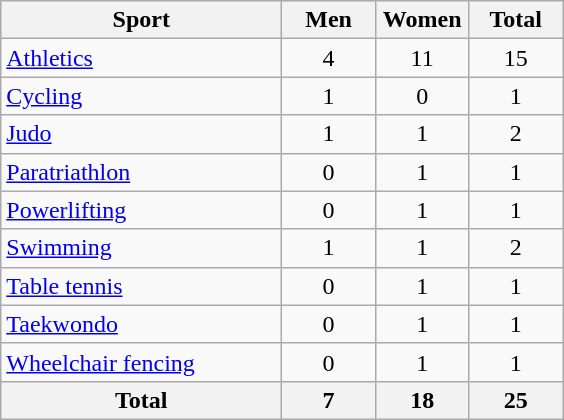<table class="wikitable sortable" style="text-align:center;">
<tr>
<th width=180>Sport</th>
<th width=55>Men</th>
<th width=55>Women</th>
<th width=55>Total</th>
</tr>
<tr>
<td align=left><a href='#'>Athletics</a></td>
<td>4</td>
<td>11</td>
<td>15</td>
</tr>
<tr>
<td align=left><a href='#'>Cycling</a></td>
<td>1</td>
<td>0</td>
<td>1</td>
</tr>
<tr>
<td align=left><a href='#'>Judo</a></td>
<td>1</td>
<td>1</td>
<td>2</td>
</tr>
<tr>
<td align=left><a href='#'>Paratriathlon</a></td>
<td>0</td>
<td>1</td>
<td>1</td>
</tr>
<tr>
<td align=left><a href='#'>Powerlifting</a></td>
<td>0</td>
<td>1</td>
<td>1</td>
</tr>
<tr>
<td align=left><a href='#'>Swimming</a></td>
<td>1</td>
<td>1</td>
<td>2</td>
</tr>
<tr>
<td align=left><a href='#'>Table tennis</a></td>
<td>0</td>
<td>1</td>
<td>1</td>
</tr>
<tr>
<td align=left><a href='#'>Taekwondo</a></td>
<td>0</td>
<td>1</td>
<td>1</td>
</tr>
<tr>
<td align=left><a href='#'>Wheelchair fencing</a></td>
<td>0</td>
<td>1</td>
<td>1</td>
</tr>
<tr>
<th>Total</th>
<th>7</th>
<th>18</th>
<th>25</th>
</tr>
</table>
